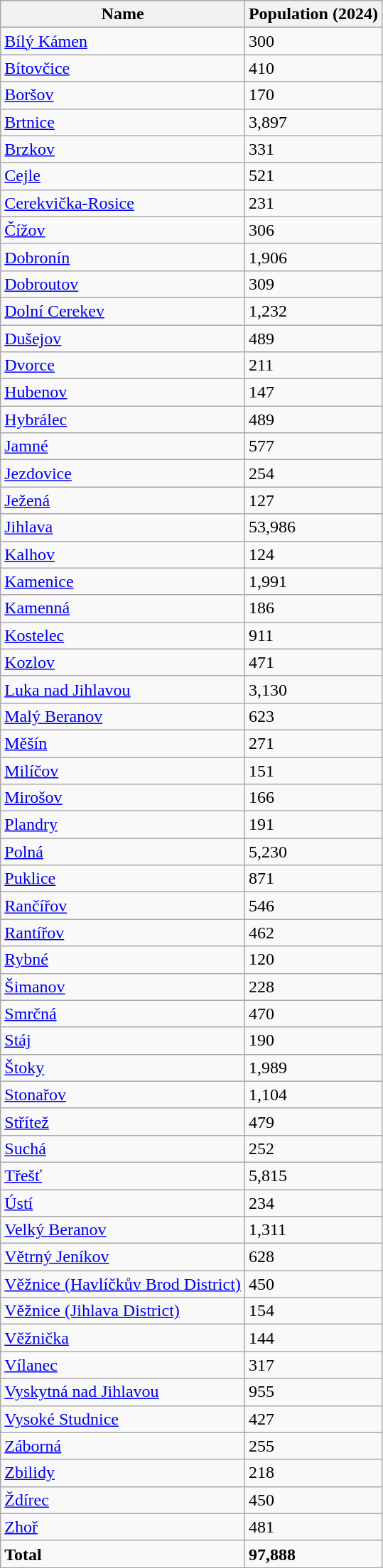<table class="wikitable sortable collapsible collapsed">
<tr>
<th>Name</th>
<th>Population (2024)</th>
</tr>
<tr>
<td><a href='#'>Bílý Kámen</a></td>
<td>300</td>
</tr>
<tr>
<td><a href='#'>Bítovčice</a></td>
<td>410</td>
</tr>
<tr>
<td><a href='#'>Boršov</a></td>
<td>170</td>
</tr>
<tr>
<td><a href='#'>Brtnice</a></td>
<td>3,897</td>
</tr>
<tr>
<td><a href='#'>Brzkov</a></td>
<td>331</td>
</tr>
<tr>
<td><a href='#'>Cejle</a></td>
<td>521</td>
</tr>
<tr>
<td><a href='#'>Cerekvička-Rosice</a></td>
<td>231</td>
</tr>
<tr>
<td><a href='#'>Čížov</a></td>
<td>306</td>
</tr>
<tr>
<td><a href='#'>Dobronín</a></td>
<td>1,906</td>
</tr>
<tr>
<td><a href='#'>Dobroutov</a></td>
<td>309</td>
</tr>
<tr>
<td><a href='#'>Dolní Cerekev</a></td>
<td>1,232</td>
</tr>
<tr>
<td><a href='#'>Dušejov</a></td>
<td>489</td>
</tr>
<tr>
<td><a href='#'>Dvorce</a></td>
<td>211</td>
</tr>
<tr>
<td><a href='#'>Hubenov</a></td>
<td>147</td>
</tr>
<tr>
<td><a href='#'>Hybrálec</a></td>
<td>489</td>
</tr>
<tr>
<td><a href='#'>Jamné</a></td>
<td>577</td>
</tr>
<tr>
<td><a href='#'>Jezdovice</a></td>
<td>254</td>
</tr>
<tr>
<td><a href='#'>Ježená</a></td>
<td>127</td>
</tr>
<tr>
<td><a href='#'>Jihlava</a></td>
<td>53,986</td>
</tr>
<tr>
<td><a href='#'>Kalhov</a></td>
<td>124</td>
</tr>
<tr>
<td><a href='#'>Kamenice</a></td>
<td>1,991</td>
</tr>
<tr>
<td><a href='#'>Kamenná</a></td>
<td>186</td>
</tr>
<tr>
<td><a href='#'>Kostelec</a></td>
<td>911</td>
</tr>
<tr>
<td><a href='#'>Kozlov</a></td>
<td>471</td>
</tr>
<tr>
<td><a href='#'>Luka nad Jihlavou</a></td>
<td>3,130</td>
</tr>
<tr>
<td><a href='#'>Malý Beranov</a></td>
<td>623</td>
</tr>
<tr>
<td><a href='#'>Měšín</a></td>
<td>271</td>
</tr>
<tr>
<td><a href='#'>Milíčov</a></td>
<td>151</td>
</tr>
<tr>
<td><a href='#'>Mirošov</a></td>
<td>166</td>
</tr>
<tr>
<td><a href='#'>Plandry</a></td>
<td>191</td>
</tr>
<tr>
<td><a href='#'>Polná</a></td>
<td>5,230</td>
</tr>
<tr>
<td><a href='#'>Puklice</a></td>
<td>871</td>
</tr>
<tr>
<td><a href='#'>Rančířov</a></td>
<td>546</td>
</tr>
<tr>
<td><a href='#'>Rantířov</a></td>
<td>462</td>
</tr>
<tr>
<td><a href='#'>Rybné</a></td>
<td>120</td>
</tr>
<tr>
<td><a href='#'>Šimanov</a></td>
<td>228</td>
</tr>
<tr>
<td><a href='#'>Smrčná</a></td>
<td>470</td>
</tr>
<tr>
<td><a href='#'>Stáj</a></td>
<td>190</td>
</tr>
<tr>
<td><a href='#'>Štoky</a></td>
<td>1,989</td>
</tr>
<tr>
<td><a href='#'>Stonařov</a></td>
<td>1,104</td>
</tr>
<tr>
<td><a href='#'>Střítež</a></td>
<td>479</td>
</tr>
<tr>
<td><a href='#'>Suchá</a></td>
<td>252</td>
</tr>
<tr>
<td><a href='#'>Třešť</a></td>
<td>5,815</td>
</tr>
<tr>
<td><a href='#'>Ústí</a></td>
<td>234</td>
</tr>
<tr>
<td><a href='#'>Velký Beranov</a></td>
<td>1,311</td>
</tr>
<tr>
<td><a href='#'>Větrný Jeníkov</a></td>
<td>628</td>
</tr>
<tr>
<td><a href='#'>Věžnice (Havlíčkův Brod District)</a></td>
<td>450</td>
</tr>
<tr>
<td><a href='#'>Věžnice (Jihlava District)</a></td>
<td>154</td>
</tr>
<tr>
<td><a href='#'>Věžnička</a></td>
<td>144</td>
</tr>
<tr>
<td><a href='#'>Vílanec</a></td>
<td>317</td>
</tr>
<tr>
<td><a href='#'>Vyskytná nad Jihlavou</a></td>
<td>955</td>
</tr>
<tr>
<td><a href='#'>Vysoké Studnice</a></td>
<td>427</td>
</tr>
<tr>
<td><a href='#'>Záborná</a></td>
<td>255</td>
</tr>
<tr>
<td><a href='#'>Zbilidy</a></td>
<td>218</td>
</tr>
<tr>
<td><a href='#'>Ždírec</a></td>
<td>450</td>
</tr>
<tr>
<td><a href='#'>Zhoř</a></td>
<td>481</td>
</tr>
<tr>
<td><strong>Total</strong></td>
<td><strong>97,888</strong></td>
</tr>
</table>
